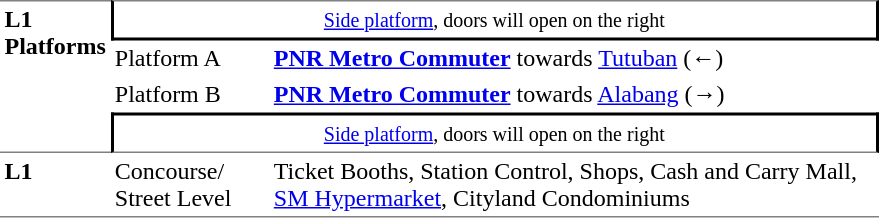<table border=0 cellspacing=0 cellpadding=3>
<tr>
<td style="border-top:solid 1px gray;border-bottom:solid 1px gray;" rowspan=4 valign=top><strong>L1<br>Platforms</strong></td>
<td style="border-top:solid 1px gray;border-right:solid 2px black;border-left:solid 2px black;border-bottom:solid 2px black;text-align:center;" colspan=2><small><a href='#'>Side platform</a>, doors will open on the right</small></td>
</tr>
<tr>
<td>Platform A</td>
<td><a href='#'><span><strong>PNR Metro Commuter</strong></span></a> towards <a href='#'>Tutuban</a> (←)</td>
</tr>
<tr>
<td>Platform B</td>
<td><a href='#'><span><strong>PNR Metro Commuter</strong></span></a> towards <a href='#'>Alabang</a> (→)</td>
</tr>
<tr>
<td style="border-top:solid 2px black;border-right:solid 2px black;border-left:solid 2px black;border-bottom:solid 1px gray;text-align:center;" colspan=2><small><a href='#'>Side platform</a>, doors will open on the right</small></td>
</tr>
<tr>
<td style="border-bottom:solid 1px gray;" width=50 valign=top><strong>L1</strong></td>
<td style="border-bottom:solid 1px gray;" width=100 valign=top>Concourse/<br>Street Level</td>
<td style="border-bottom:solid 1px gray;" width=400 valign=top>Ticket Booths, Station Control,  Shops, Cash and Carry Mall, <a href='#'>SM Hypermarket</a>, Cityland Condominiums</td>
</tr>
</table>
